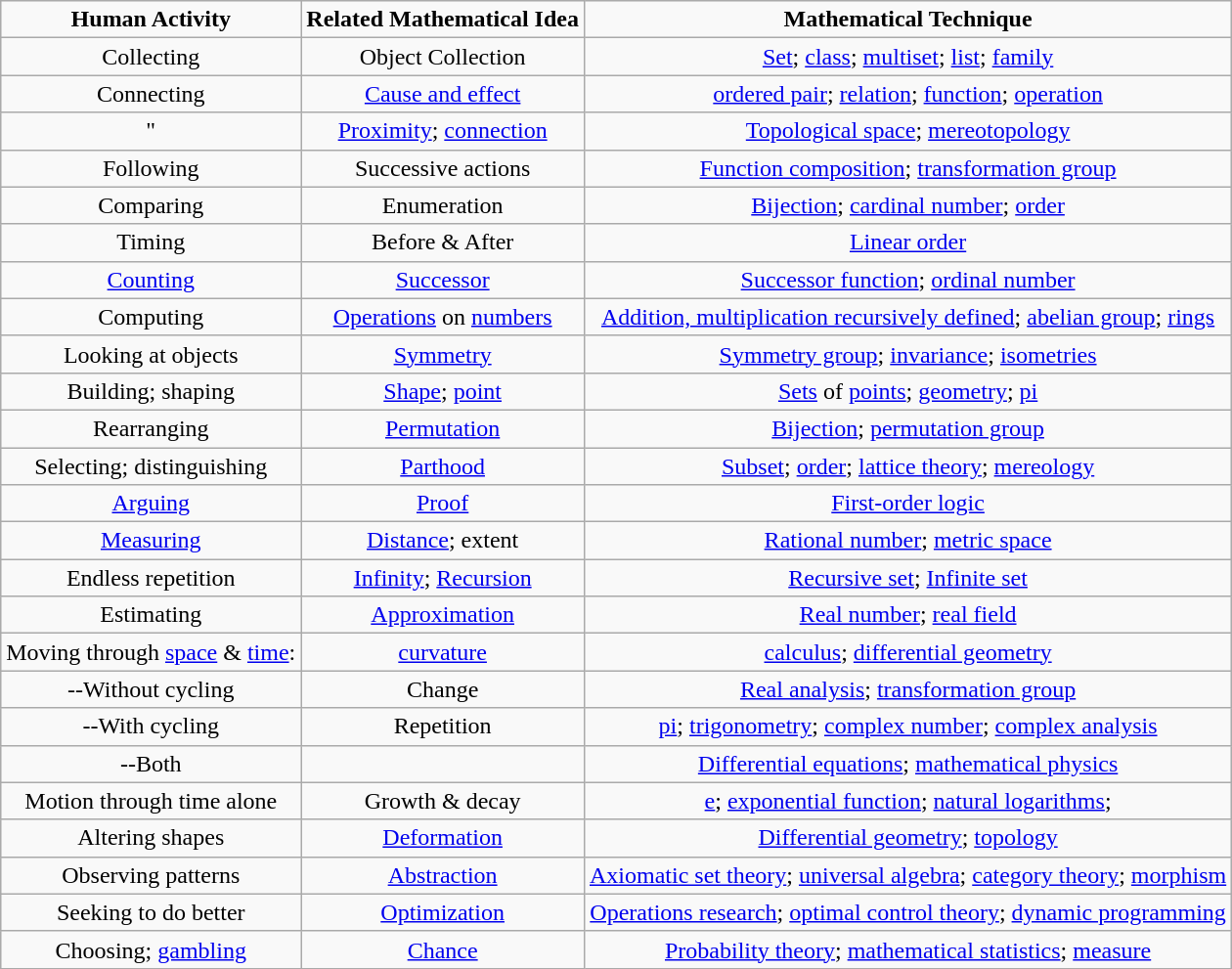<table class="wikitable" style="text-align: center;">
<tr>
<td><strong>Human Activity</strong></td>
<td><strong>Related Mathematical Idea</strong></td>
<td><strong>Mathematical Technique</strong></td>
</tr>
<tr>
<td>Collecting</td>
<td>Object Collection</td>
<td><a href='#'>Set</a>; <a href='#'>class</a>; <a href='#'>multiset</a>; <a href='#'>list</a>; <a href='#'>family</a></td>
</tr>
<tr>
<td>Connecting</td>
<td><a href='#'>Cause and effect</a></td>
<td><a href='#'>ordered pair</a>; <a href='#'>relation</a>; <a href='#'>function</a>; <a href='#'>operation</a></td>
</tr>
<tr>
<td>"</td>
<td><a href='#'>Proximity</a>; <a href='#'>connection</a></td>
<td><a href='#'>Topological space</a>; <a href='#'>mereotopology</a></td>
</tr>
<tr>
<td>Following</td>
<td>Successive actions</td>
<td><a href='#'>Function composition</a>; <a href='#'>transformation group</a></td>
</tr>
<tr>
<td>Comparing</td>
<td>Enumeration</td>
<td><a href='#'>Bijection</a>; <a href='#'>cardinal number</a>; <a href='#'>order</a></td>
</tr>
<tr>
<td>Timing</td>
<td>Before & After</td>
<td><a href='#'>Linear order</a></td>
</tr>
<tr>
<td><a href='#'>Counting</a></td>
<td><a href='#'>Successor</a></td>
<td><a href='#'>Successor function</a>; <a href='#'>ordinal number</a></td>
</tr>
<tr>
<td>Computing</td>
<td><a href='#'>Operations</a> on <a href='#'>numbers</a></td>
<td><a href='#'>Addition, multiplication recursively defined</a>; <a href='#'>abelian group</a>; <a href='#'>rings</a></td>
</tr>
<tr>
<td>Looking at objects</td>
<td><a href='#'>Symmetry</a></td>
<td><a href='#'>Symmetry group</a>; <a href='#'>invariance</a>; <a href='#'>isometries</a></td>
</tr>
<tr>
<td>Building; shaping</td>
<td><a href='#'>Shape</a>; <a href='#'>point</a></td>
<td><a href='#'>Sets</a> of <a href='#'>points</a>; <a href='#'>geometry</a>; <a href='#'>pi</a></td>
</tr>
<tr>
<td>Rearranging</td>
<td><a href='#'>Permutation</a></td>
<td><a href='#'>Bijection</a>; <a href='#'>permutation group</a></td>
</tr>
<tr>
<td>Selecting; distinguishing</td>
<td><a href='#'>Parthood</a></td>
<td><a href='#'>Subset</a>; <a href='#'>order</a>; <a href='#'>lattice theory</a>; <a href='#'>mereology</a></td>
</tr>
<tr>
<td><a href='#'>Arguing</a></td>
<td><a href='#'>Proof</a></td>
<td><a href='#'>First-order logic</a></td>
</tr>
<tr>
<td><a href='#'>Measuring</a></td>
<td><a href='#'>Distance</a>; extent</td>
<td><a href='#'>Rational number</a>; <a href='#'>metric space</a></td>
</tr>
<tr>
<td>Endless repetition</td>
<td><a href='#'>Infinity</a>; <a href='#'>Recursion</a></td>
<td><a href='#'>Recursive set</a>; <a href='#'>Infinite set</a></td>
</tr>
<tr>
<td>Estimating</td>
<td><a href='#'>Approximation</a></td>
<td><a href='#'>Real number</a>; <a href='#'>real field</a></td>
</tr>
<tr>
<td>Moving through <a href='#'>space</a> & <a href='#'>time</a>:</td>
<td><a href='#'>curvature</a></td>
<td><a href='#'>calculus</a>; <a href='#'>differential geometry</a></td>
</tr>
<tr>
<td>--Without cycling</td>
<td>Change</td>
<td><a href='#'>Real analysis</a>; <a href='#'>transformation group</a></td>
</tr>
<tr>
<td>--With cycling</td>
<td>Repetition</td>
<td><a href='#'>pi</a>; <a href='#'>trigonometry</a>; <a href='#'>complex number</a>; <a href='#'>complex analysis</a></td>
</tr>
<tr>
<td>--Both</td>
<td></td>
<td><a href='#'>Differential equations</a>; <a href='#'>mathematical physics</a></td>
</tr>
<tr>
<td>Motion through time alone</td>
<td>Growth & decay</td>
<td><a href='#'>e</a>; <a href='#'>exponential function</a>; <a href='#'>natural logarithms</a>;</td>
</tr>
<tr>
<td>Altering shapes</td>
<td><a href='#'>Deformation</a></td>
<td><a href='#'>Differential geometry</a>; <a href='#'>topology</a></td>
</tr>
<tr>
<td>Observing patterns</td>
<td><a href='#'>Abstraction</a></td>
<td><a href='#'>Axiomatic set theory</a>; <a href='#'>universal algebra</a>; <a href='#'>category theory</a>; <a href='#'>morphism</a></td>
</tr>
<tr>
<td>Seeking to do better</td>
<td><a href='#'>Optimization</a></td>
<td><a href='#'>Operations research</a>; <a href='#'>optimal control theory</a>; <a href='#'>dynamic programming</a></td>
</tr>
<tr>
<td>Choosing; <a href='#'>gambling</a></td>
<td><a href='#'>Chance</a></td>
<td><a href='#'>Probability theory</a>; <a href='#'>mathematical statistics</a>; <a href='#'>measure</a></td>
</tr>
</table>
